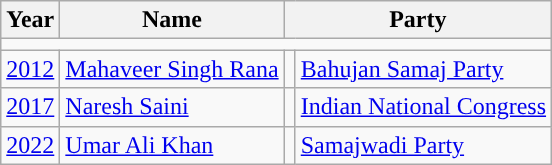<table class="wikitable">
<tr>
<th>Year</th>
<th>Name</th>
<th colspan="2">Party</th>
</tr>
<tr>
<td colspan="4"></td>
</tr>
<tr>
<td><a href='#'>2012</a></td>
<td><a href='#'>Mahaveer Singh Rana</a></td>
<td style="background-color: "></td>
<td><a href='#'>Bahujan Samaj Party</a></td>
</tr>
<tr>
<td><a href='#'>2017</a></td>
<td><a href='#'>Naresh Saini</a></td>
<td style="background-color: "></td>
<td><a href='#'>Indian National Congress</a></td>
</tr>
<tr>
<td><a href='#'>2022</a></td>
<td><a href='#'>Umar Ali Khan</a></td>
<td style="background-color: "></td>
<td><a href='#'>Samajwadi Party</a></td>
</tr>
</table>
